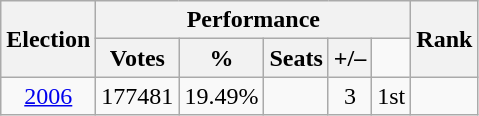<table class=wikitable style=text-align:center>
<tr>
<th rowspan="2"><strong>Election</strong></th>
<th colspan="5" scope="col">Performance</th>
<th rowspan="2">Rank</th>
</tr>
<tr>
<th><strong>Votes</strong></th>
<th><strong>%</strong></th>
<th><strong>Seats</strong></th>
<th><strong>+/–</strong></th>
</tr>
<tr>
<td><a href='#'>2006</a></td>
<td>177481</td>
<td>19.49%</td>
<td></td>
<td>3</td>
<td>1st</td>
</tr>
</table>
